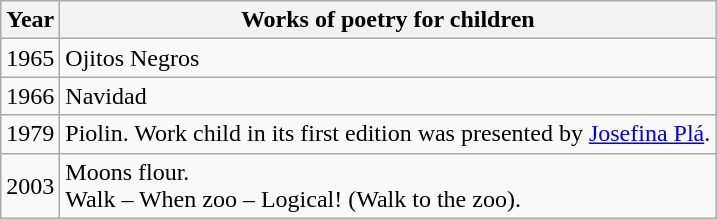<table class="wikitable">
<tr>
<th>Year</th>
<th>Works of poetry for children</th>
</tr>
<tr ------>
<td>1965</td>
<td>Ojitos Negros</td>
</tr>
<tr -------->
<td>1966</td>
<td>Navidad</td>
</tr>
<tr -------->
<td>1979</td>
<td>Piolin. Work child in its first edition was presented by <a href='#'>Josefina Plá</a>.</td>
</tr>
<tr -------->
<td>2003</td>
<td>Moons flour.<br>Walk – When zoo – Logical! (Walk to the zoo).</td>
</tr>
</table>
